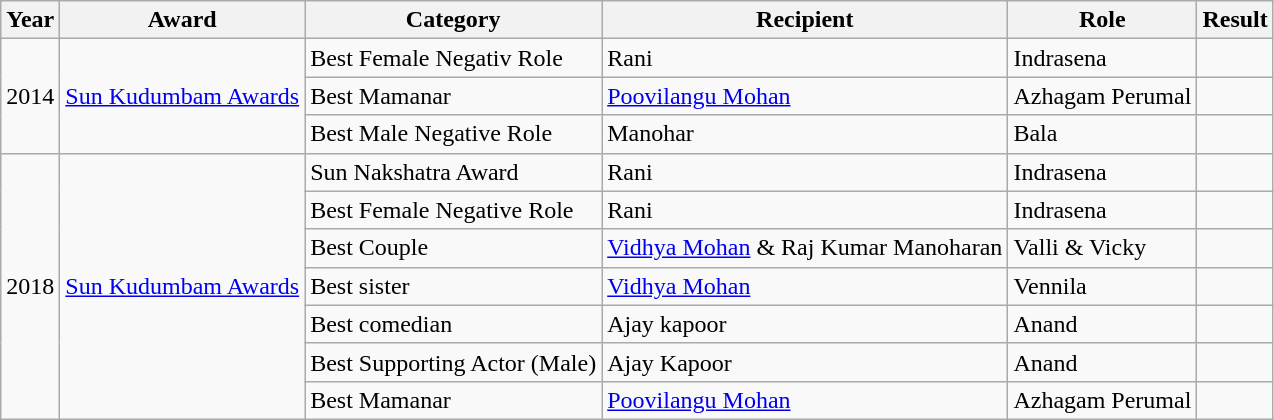<table class="wikitable">
<tr>
<th>Year</th>
<th>Award</th>
<th>Category</th>
<th>Recipient</th>
<th>Role</th>
<th>Result</th>
</tr>
<tr>
<td rowspan="3">2014</td>
<td rowspan="3"><a href='#'>Sun Kudumbam Awards</a></td>
<td>Best Female Negativ Role</td>
<td>Rani</td>
<td>Indrasena</td>
<td></td>
</tr>
<tr>
<td>Best Mamanar</td>
<td><a href='#'>Poovilangu Mohan</a></td>
<td>Azhagam Perumal</td>
<td></td>
</tr>
<tr>
<td>Best Male Negative Role</td>
<td>Manohar</td>
<td>Bala</td>
<td></td>
</tr>
<tr>
<td rowspan="7">2018</td>
<td rowspan="7"><a href='#'>Sun Kudumbam Awards</a></td>
<td>Sun Nakshatra Award</td>
<td>Rani</td>
<td>Indrasena</td>
<td></td>
</tr>
<tr>
<td>Best Female Negative Role</td>
<td>Rani</td>
<td>Indrasena</td>
<td></td>
</tr>
<tr>
<td>Best Couple</td>
<td><a href='#'>Vidhya Mohan</a> & Raj Kumar Manoharan</td>
<td>Valli & Vicky</td>
<td></td>
</tr>
<tr>
<td>Best sister</td>
<td><a href='#'>Vidhya Mohan</a></td>
<td>Vennila</td>
<td></td>
</tr>
<tr>
<td>Best comedian</td>
<td>Ajay kapoor</td>
<td>Anand</td>
<td></td>
</tr>
<tr>
<td>Best Supporting Actor (Male)</td>
<td>Ajay Kapoor</td>
<td>Anand</td>
<td></td>
</tr>
<tr>
<td>Best Mamanar</td>
<td><a href='#'>Poovilangu Mohan</a></td>
<td>Azhagam Perumal</td>
<td></td>
</tr>
</table>
